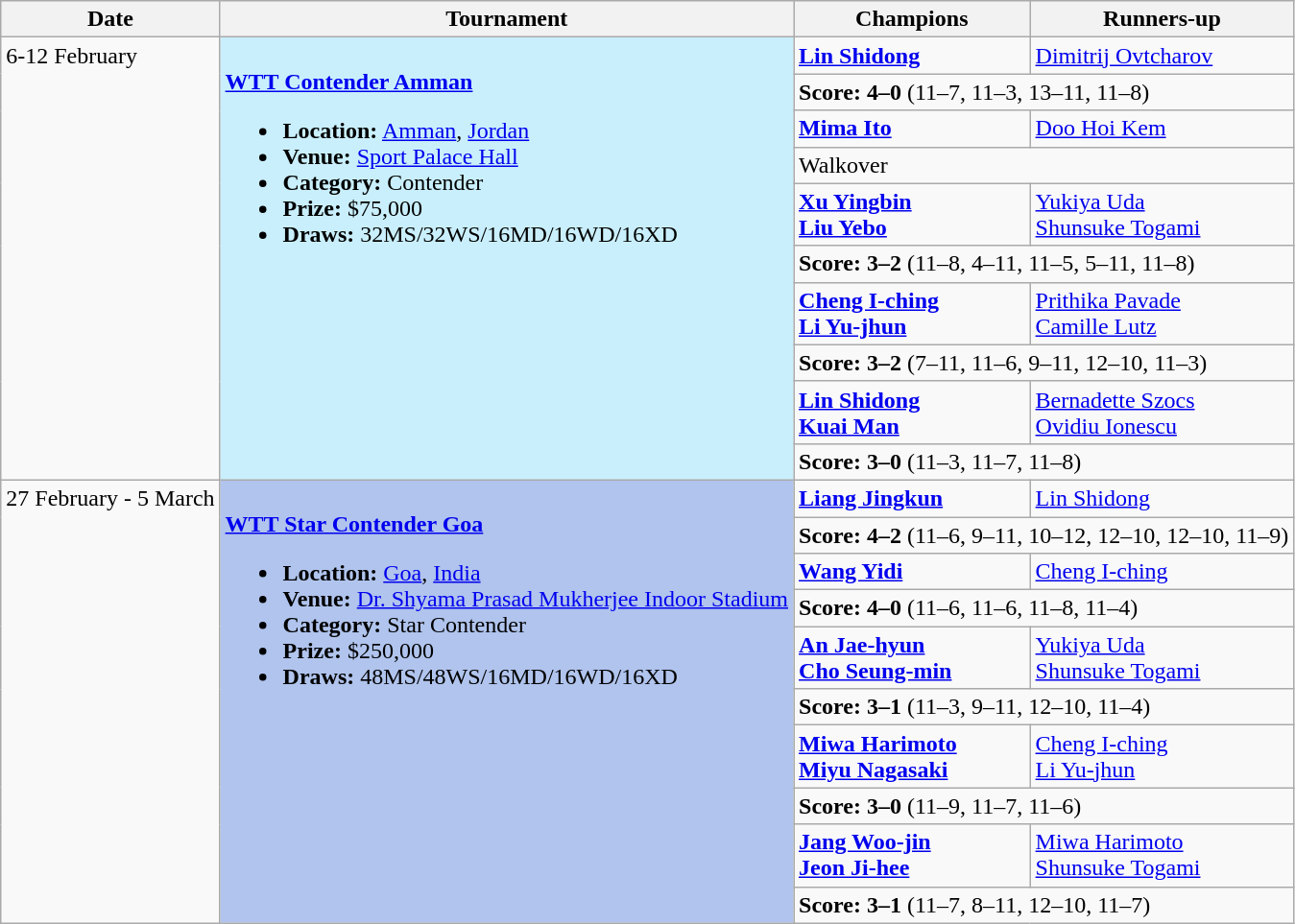<table class="wikitable">
<tr>
<th scope=col>Date</th>
<th scope=col>Tournament</th>
<th scope=col>Champions</th>
<th scope=col>Runners-up</th>
</tr>
<tr valign=top>
<td rowspan=10>6-12 February</td>
<td style="background:#C9EFFC;" rowspan="10"><br><strong><a href='#'>WTT Contender Amman</a></strong><ul><li><strong>Location:</strong> <a href='#'>Amman</a>, <a href='#'>Jordan</a></li><li><strong>Venue:</strong> <a href='#'>Sport Palace Hall</a></li><li><strong>Category:</strong> Contender</li><li><strong>Prize:</strong> $75,000</li><li><strong>Draws:</strong> 32MS/32WS/16MD/16WD/16XD</li></ul></td>
<td><strong> <a href='#'>Lin Shidong</a></strong></td>
<td> <a href='#'>Dimitrij Ovtcharov</a></td>
</tr>
<tr>
<td colspan=2><strong>Score: 4–0</strong> (11–7, 11–3, 13–11, 11–8)</td>
</tr>
<tr valign=top>
<td><strong> <a href='#'>Mima Ito</a></strong></td>
<td> <a href='#'>Doo Hoi Kem</a></td>
</tr>
<tr>
<td colspan=2>Walkover</td>
</tr>
<tr valign=top>
<td><strong> <a href='#'>Xu Yingbin</a><br> <a href='#'>Liu Yebo</a></strong></td>
<td> <a href='#'>Yukiya Uda</a><br> <a href='#'>Shunsuke Togami</a></td>
</tr>
<tr>
<td colspan=2><strong>Score: 3–2</strong> (11–8, 4–11, 11–5, 5–11, 11–8)</td>
</tr>
<tr valign=top>
<td><strong> <a href='#'>Cheng I-ching</a><br> <a href='#'>Li Yu-jhun</a></strong></td>
<td> <a href='#'>Prithika Pavade</a><br> <a href='#'>Camille Lutz</a></td>
</tr>
<tr>
<td colspan=2><strong>Score: 3–2</strong> (7–11, 11–6, 9–11, 12–10, 11–3)</td>
</tr>
<tr valign=top>
<td><strong> <a href='#'>Lin Shidong</a><br> <a href='#'>Kuai Man</a></strong></td>
<td> <a href='#'>Bernadette Szocs</a><br> <a href='#'>Ovidiu Ionescu</a></td>
</tr>
<tr>
<td colspan=2><strong>Score: 3–0</strong> (11–3, 11–7, 11–8)</td>
</tr>
<tr valign=top>
<td rowspan=10>27 February - 5 March</td>
<td style="background:#b0c4ed;" rowspan="10"><br><strong><a href='#'>WTT Star Contender Goa</a></strong><ul><li><strong>Location:</strong> <a href='#'>Goa</a>, <a href='#'>India</a></li><li><strong>Venue:</strong> <a href='#'>Dr. Shyama Prasad Mukherjee Indoor Stadium</a></li><li><strong>Category:</strong> Star Contender</li><li><strong>Prize:</strong> $250,000</li><li><strong>Draws:</strong> 48MS/48WS/16MD/16WD/16XD</li></ul></td>
<td><strong> <a href='#'>Liang Jingkun</a></strong></td>
<td> <a href='#'>Lin Shidong</a></td>
</tr>
<tr>
<td colspan=2><strong>Score: 4–2</strong> (11–6, 9–11, 10–12, 12–10, 12–10, 11–9)</td>
</tr>
<tr valign=top>
<td><strong> <a href='#'>Wang Yidi</a></strong></td>
<td> <a href='#'>Cheng I-ching</a></td>
</tr>
<tr>
<td colspan=2><strong>Score: 4–0</strong> (11–6, 11–6, 11–8, 11–4)</td>
</tr>
<tr valign=top>
<td><strong> <a href='#'>An Jae-hyun</a><br> <a href='#'>Cho Seung-min</a></strong></td>
<td> <a href='#'>Yukiya Uda</a><br> <a href='#'>Shunsuke Togami</a></td>
</tr>
<tr>
<td colspan=2><strong>Score: 3–1</strong> (11–3, 9–11, 12–10, 11–4)</td>
</tr>
<tr valign=top>
<td><strong> <a href='#'>Miwa Harimoto</a><br> <a href='#'>Miyu Nagasaki</a></strong></td>
<td> <a href='#'>Cheng I-ching</a><br> <a href='#'>Li Yu-jhun</a></td>
</tr>
<tr>
<td colspan=2><strong>Score: 3–0</strong> (11–9, 11–7, 11–6)</td>
</tr>
<tr valign=top>
<td><strong> <a href='#'>Jang Woo-jin</a><br> <a href='#'>Jeon Ji-hee</a></strong></td>
<td> <a href='#'>Miwa Harimoto</a><br> <a href='#'>Shunsuke Togami</a></td>
</tr>
<tr>
<td colspan=2><strong>Score: 3–1</strong> (11–7, 8–11, 12–10, 11–7)</td>
</tr>
</table>
